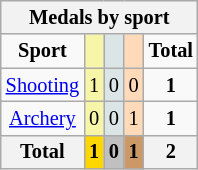<table class="wikitable" style=font-size:85%>
<tr style="background:#efefef;">
<th colspan=5><strong>Medals by sport</strong></th>
</tr>
<tr align=center>
<td><strong>Sport</strong></td>
<td bgcolor=#f7f6a8></td>
<td bgcolor=#dce5e5></td>
<td bgcolor=#ffdab9></td>
<td><strong>Total</strong></td>
</tr>
<tr align=center>
<td><a href='#'>Shooting</a></td>
<td style="background:#F7F6A8;">1</td>
<td style="background:#DCE5E5;">0</td>
<td style="background:#FFDAB9;">0</td>
<td><strong>1</strong></td>
</tr>
<tr align=center>
<td><a href='#'>Archery</a></td>
<td style="background:#F7F6A8;">0</td>
<td style="background:#DCE5E5;">0</td>
<td style="background:#FFDAB9;">1</td>
<td><strong>1</strong></td>
</tr>
<tr align=center>
<th><strong>Total</strong></th>
<th style="background:gold;"><strong>1</strong></th>
<th style="background:silver;"><strong>0</strong></th>
<th style="background:#c96;"><strong>1</strong></th>
<th><strong>2</strong></th>
</tr>
</table>
